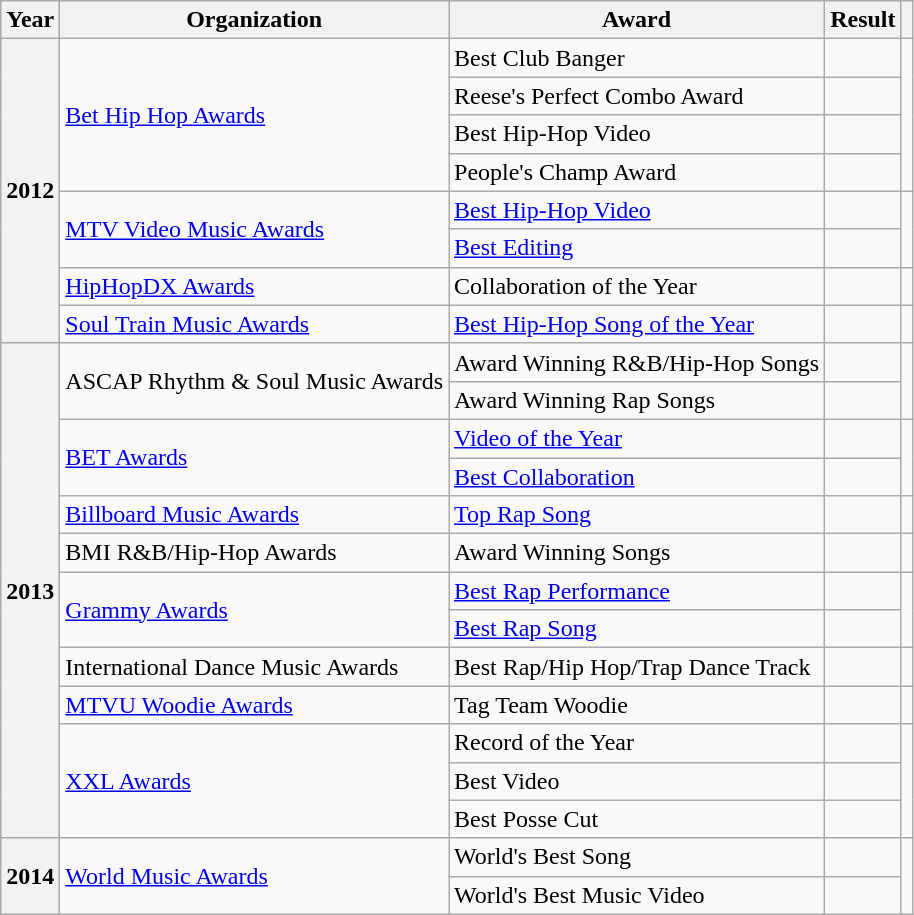<table class="wikitable sortable plainrowheaders">
<tr>
<th scope="col">Year</th>
<th scope="col">Organization</th>
<th scope="col">Award</th>
<th scope="col">Result</th>
<th scope="col" class="unsortable"></th>
</tr>
<tr>
<th scope="row" rowspan="8">2012</th>
<td rowspan="4"><a href='#'>Bet Hip Hop Awards</a></td>
<td>Best Club Banger</td>
<td></td>
<td rowspan="4" align="center"></td>
</tr>
<tr>
<td>Reese's Perfect Combo Award</td>
<td></td>
</tr>
<tr>
<td>Best Hip-Hop Video</td>
<td></td>
</tr>
<tr>
<td>People's Champ Award</td>
<td></td>
</tr>
<tr>
<td rowspan="2"><a href='#'>MTV Video Music Awards</a></td>
<td><a href='#'>Best Hip-Hop Video</a></td>
<td></td>
<td rowspan="2" align="center"></td>
</tr>
<tr>
<td><a href='#'>Best Editing</a></td>
<td></td>
</tr>
<tr>
<td><a href='#'>HipHopDX Awards</a></td>
<td>Collaboration of the Year</td>
<td></td>
<td style="text-align:center;"></td>
</tr>
<tr>
<td><a href='#'>Soul Train Music Awards</a></td>
<td><a href='#'>Best Hip-Hop Song of the Year</a></td>
<td></td>
<td align="center"></td>
</tr>
<tr>
<th scope="row" rowspan="13">2013</th>
<td rowspan="2">ASCAP Rhythm & Soul Music Awards</td>
<td>Award Winning R&B/Hip-Hop Songs</td>
<td></td>
<td style="text-align:center;" rowspan="2"></td>
</tr>
<tr>
<td>Award Winning Rap Songs</td>
<td></td>
</tr>
<tr>
<td rowspan="2"><a href='#'>BET Awards</a></td>
<td><a href='#'>Video of the Year</a></td>
<td></td>
<td rowspan=2 align="center"></td>
</tr>
<tr>
<td><a href='#'>Best Collaboration</a></td>
<td></td>
</tr>
<tr>
<td><a href='#'>Billboard Music Awards</a></td>
<td><a href='#'>Top Rap Song</a></td>
<td></td>
<td style="text-align:center;"></td>
</tr>
<tr>
<td>BMI R&B/Hip-Hop Awards</td>
<td>Award Winning Songs</td>
<td></td>
<td style="text-align:center;"></td>
</tr>
<tr>
<td rowspan="2"><a href='#'>Grammy Awards</a></td>
<td><a href='#'>Best Rap Performance</a></td>
<td></td>
<td rowspan=2 align="center"></td>
</tr>
<tr>
<td><a href='#'>Best Rap Song</a></td>
<td></td>
</tr>
<tr>
<td>International Dance Music Awards</td>
<td>Best Rap/Hip Hop/Trap Dance Track</td>
<td></td>
<td style="text-align:center;"></td>
</tr>
<tr>
<td><a href='#'>MTVU Woodie Awards</a></td>
<td>Tag Team Woodie</td>
<td></td>
<td style="text-align:center;"></td>
</tr>
<tr>
<td rowspan="3"><a href='#'>XXL Awards</a></td>
<td>Record of the Year</td>
<td></td>
<td rowspan="3" align="center"></td>
</tr>
<tr>
<td>Best Video</td>
<td></td>
</tr>
<tr>
<td>Best Posse Cut</td>
<td></td>
</tr>
<tr>
<th scope="row" rowspan="2">2014</th>
<td rowspan="2"><a href='#'>World Music Awards</a></td>
<td>World's Best Song</td>
<td></td>
<td rowspan="2" align="center"></td>
</tr>
<tr>
<td>World's Best Music Video</td>
<td></td>
</tr>
</table>
